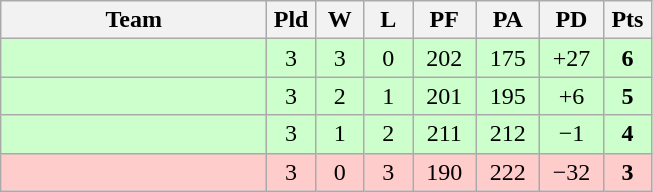<table class="wikitable" style="text-align:center;">
<tr>
<th width=170>Team</th>
<th width=25>Pld</th>
<th width=25>W</th>
<th width=25>L</th>
<th width=35>PF</th>
<th width=35>PA</th>
<th width=35>PD</th>
<th width=25>Pts</th>
</tr>
<tr style="background: #ccffcc;">
<td align="left"></td>
<td>3</td>
<td>3</td>
<td>0</td>
<td>202</td>
<td>175</td>
<td>+27</td>
<td><strong>6</strong></td>
</tr>
<tr style="background: #ccffcc;">
<td align="left"></td>
<td>3</td>
<td>2</td>
<td>1</td>
<td>201</td>
<td>195</td>
<td>+6</td>
<td><strong>5</strong></td>
</tr>
<tr style="background: #ccffcc;">
<td align="left"></td>
<td>3</td>
<td>1</td>
<td>2</td>
<td>211</td>
<td>212</td>
<td>−1</td>
<td><strong>4</strong></td>
</tr>
<tr style="background: #ffcccc;">
<td align="left"></td>
<td>3</td>
<td>0</td>
<td>3</td>
<td>190</td>
<td>222</td>
<td>−32</td>
<td><strong>3</strong></td>
</tr>
</table>
